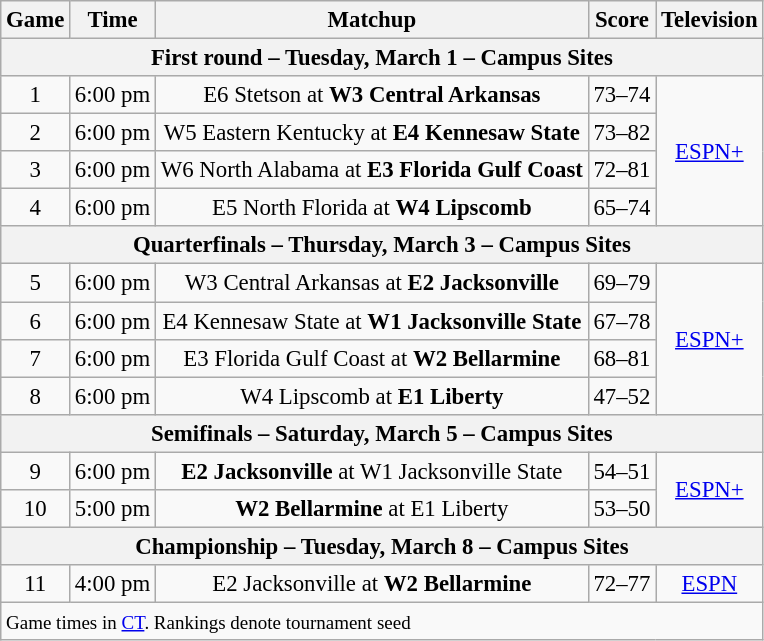<table class="wikitable" style="font-size: 95%;text-align:center">
<tr>
<th>Game</th>
<th>Time </th>
<th>Matchup</th>
<th>Score</th>
<th>Television</th>
</tr>
<tr>
<th colspan="5">First round – Tuesday, March 1 – Campus Sites</th>
</tr>
<tr>
<td>1</td>
<td>6:00 pm</td>
<td>E6 Stetson at <strong>W3 Central Arkansas</strong></td>
<td>73–74</td>
<td rowspan="4"><a href='#'>ESPN+</a></td>
</tr>
<tr>
<td>2</td>
<td>6:00 pm</td>
<td>W5 Eastern Kentucky at <strong>E4 Kennesaw State</strong></td>
<td>73–82</td>
</tr>
<tr>
<td>3</td>
<td>6:00 pm</td>
<td>W6 North Alabama at <strong>E3 Florida Gulf Coast</strong></td>
<td>72–81</td>
</tr>
<tr>
<td>4</td>
<td>6:00 pm</td>
<td>E5 North Florida at <strong>W4 Lipscomb</strong></td>
<td>65–74</td>
</tr>
<tr>
<th colspan="5">Quarterfinals – Thursday, March 3 – Campus Sites</th>
</tr>
<tr>
<td>5</td>
<td>6:00 pm</td>
<td>W3 Central Arkansas at <strong>E2 Jacksonville</strong></td>
<td>69–79</td>
<td rowspan="4"><a href='#'>ESPN+</a></td>
</tr>
<tr>
<td>6</td>
<td>6:00 pm</td>
<td>E4 Kennesaw State at <strong>W1 Jacksonville State</strong></td>
<td>67–78</td>
</tr>
<tr>
<td>7</td>
<td>6:00 pm</td>
<td>E3 Florida Gulf Coast at <strong>W2 Bellarmine</strong></td>
<td>68–81</td>
</tr>
<tr>
<td>8</td>
<td>6:00 pm</td>
<td>W4 Lipscomb at <strong>E1 Liberty</strong></td>
<td>47–52</td>
</tr>
<tr>
<th colspan="5">Semifinals – Saturday, March 5 – Campus Sites</th>
</tr>
<tr>
<td>9</td>
<td>6:00 pm</td>
<td><strong>E2 Jacksonville</strong> at W1 Jacksonville State</td>
<td>54–51</td>
<td rowspan="2"><a href='#'>ESPN+</a></td>
</tr>
<tr>
<td>10</td>
<td>5:00 pm</td>
<td><strong>W2 Bellarmine</strong> at E1 Liberty</td>
<td>53–50</td>
</tr>
<tr>
<th colspan="5">Championship – Tuesday, March 8 – Campus Sites</th>
</tr>
<tr>
<td>11</td>
<td>4:00 pm</td>
<td>E2 Jacksonville at <strong>W2 Bellarmine</strong></td>
<td>72–77</td>
<td><a href='#'>ESPN</a></td>
</tr>
<tr>
<td colspan="5" align="left"><small>Game times in <a href='#'>CT</a>. Rankings denote tournament seed</small></td>
</tr>
</table>
